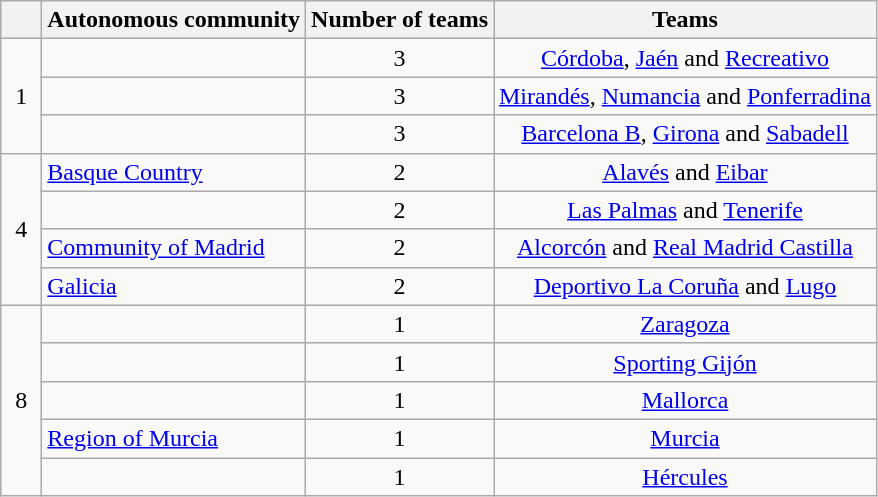<table class="wikitable">
<tr>
<th width=20></th>
<th>Autonomous community</th>
<th>Number of teams</th>
<th>Teams</th>
</tr>
<tr>
<td align=center rowspan=3>1</td>
<td></td>
<td align=center>3</td>
<td align=center><a href='#'>Córdoba</a>, <a href='#'>Jaén</a> and <a href='#'>Recreativo</a></td>
</tr>
<tr>
<td></td>
<td align=center>3</td>
<td align=center><a href='#'>Mirandés</a>, <a href='#'>Numancia</a> and <a href='#'>Ponferradina</a></td>
</tr>
<tr>
<td></td>
<td align=center>3</td>
<td align=center><a href='#'>Barcelona B</a>, <a href='#'>Girona</a> and <a href='#'>Sabadell</a></td>
</tr>
<tr>
<td align=center rowspan=4>4</td>
<td> <a href='#'>Basque Country</a></td>
<td align=center>2</td>
<td align=center><a href='#'>Alavés</a> and <a href='#'>Eibar</a></td>
</tr>
<tr>
<td></td>
<td align=center>2</td>
<td align=center><a href='#'>Las Palmas</a> and <a href='#'>Tenerife</a></td>
</tr>
<tr>
<td> <a href='#'>Community of Madrid</a></td>
<td align=center>2</td>
<td align=center><a href='#'>Alcorcón</a> and <a href='#'>Real Madrid Castilla</a></td>
</tr>
<tr>
<td> <a href='#'>Galicia</a></td>
<td align=center>2</td>
<td align=center><a href='#'>Deportivo La Coruña</a> and <a href='#'>Lugo</a></td>
</tr>
<tr>
<td align=center rowspan=5>8</td>
<td></td>
<td align=center>1</td>
<td align=center><a href='#'>Zaragoza</a></td>
</tr>
<tr>
<td></td>
<td align=center>1</td>
<td align=center><a href='#'>Sporting Gijón</a></td>
</tr>
<tr>
<td></td>
<td align=center>1</td>
<td align=center><a href='#'>Mallorca</a></td>
</tr>
<tr>
<td> <a href='#'>Region of Murcia</a></td>
<td align=center>1</td>
<td align=center><a href='#'>Murcia</a></td>
</tr>
<tr>
<td></td>
<td align=center>1</td>
<td align=center><a href='#'>Hércules</a></td>
</tr>
</table>
